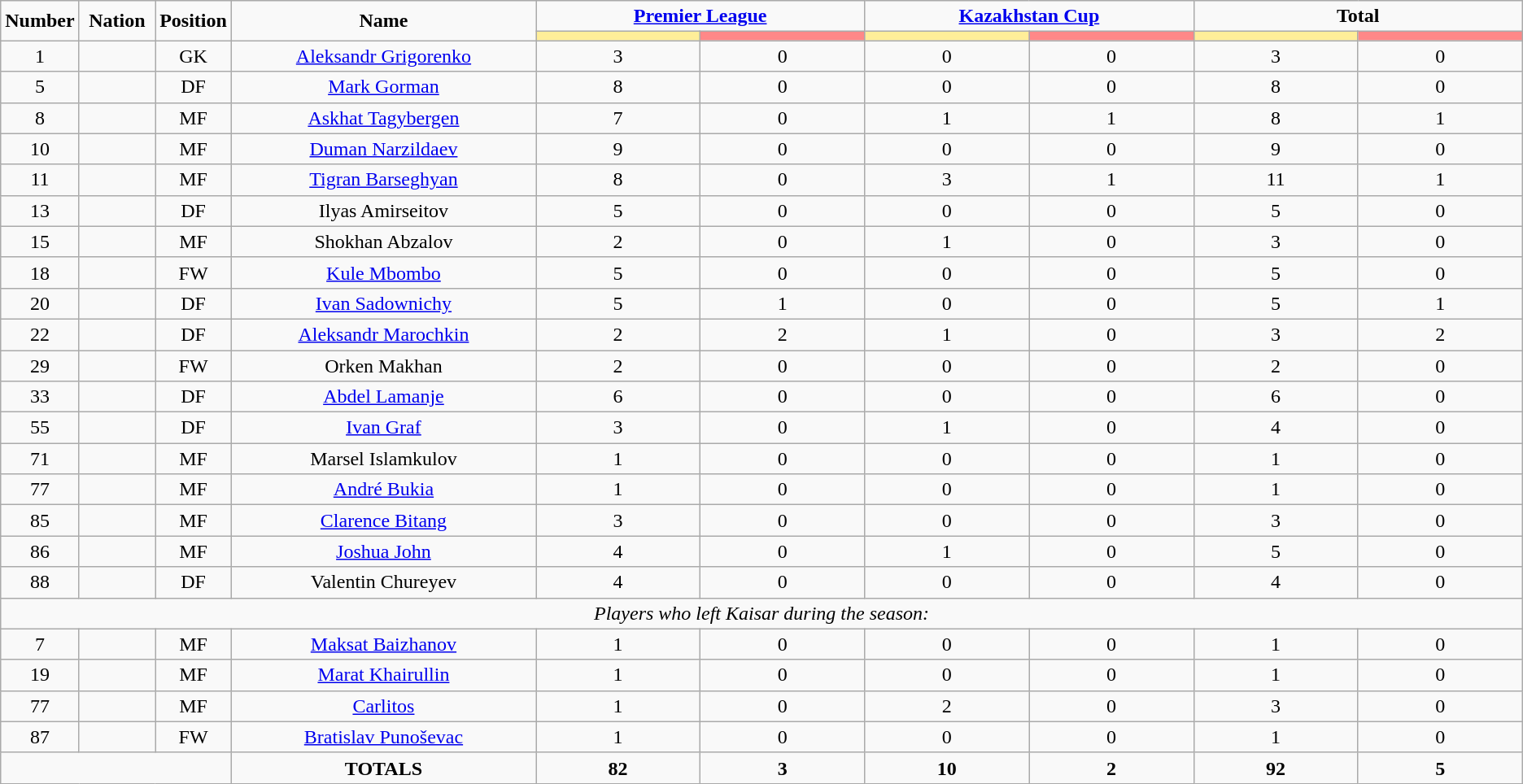<table class="wikitable" style="text-align:center;">
<tr>
<td rowspan="2"  style="width:5%; text-align:center;"><strong>Number</strong></td>
<td rowspan="2"  style="width:5%; text-align:center;"><strong>Nation</strong></td>
<td rowspan="2"  style="width:5%; text-align:center;"><strong>Position</strong></td>
<td rowspan="2"  style="width:20%; text-align:center;"><strong>Name</strong></td>
<td colspan="2" style="text-align:center;"><strong><a href='#'>Premier League</a></strong></td>
<td colspan="2" style="text-align:center;"><strong><a href='#'>Kazakhstan Cup</a></strong></td>
<td colspan="2" style="text-align:center;"><strong>Total</strong></td>
</tr>
<tr>
<th style="width:60px; background:#fe9;"></th>
<th style="width:60px; background:#ff8888;"></th>
<th style="width:60px; background:#fe9;"></th>
<th style="width:60px; background:#ff8888;"></th>
<th style="width:60px; background:#fe9;"></th>
<th style="width:60px; background:#ff8888;"></th>
</tr>
<tr>
<td>1</td>
<td></td>
<td>GK</td>
<td><a href='#'>Aleksandr Grigorenko</a></td>
<td>3</td>
<td>0</td>
<td>0</td>
<td>0</td>
<td>3</td>
<td>0</td>
</tr>
<tr>
<td>5</td>
<td></td>
<td>DF</td>
<td><a href='#'>Mark Gorman</a></td>
<td>8</td>
<td>0</td>
<td>0</td>
<td>0</td>
<td>8</td>
<td>0</td>
</tr>
<tr>
<td>8</td>
<td></td>
<td>MF</td>
<td><a href='#'>Askhat Tagybergen</a></td>
<td>7</td>
<td>0</td>
<td>1</td>
<td>1</td>
<td>8</td>
<td>1</td>
</tr>
<tr>
<td>10</td>
<td></td>
<td>MF</td>
<td><a href='#'>Duman Narzildaev</a></td>
<td>9</td>
<td>0</td>
<td>0</td>
<td>0</td>
<td>9</td>
<td>0</td>
</tr>
<tr>
<td>11</td>
<td></td>
<td>MF</td>
<td><a href='#'>Tigran Barseghyan</a></td>
<td>8</td>
<td>0</td>
<td>3</td>
<td>1</td>
<td>11</td>
<td>1</td>
</tr>
<tr>
<td>13</td>
<td></td>
<td>DF</td>
<td>Ilyas Amirseitov</td>
<td>5</td>
<td>0</td>
<td>0</td>
<td>0</td>
<td>5</td>
<td>0</td>
</tr>
<tr>
<td>15</td>
<td></td>
<td>MF</td>
<td>Shokhan Abzalov</td>
<td>2</td>
<td>0</td>
<td>1</td>
<td>0</td>
<td>3</td>
<td>0</td>
</tr>
<tr>
<td>18</td>
<td></td>
<td>FW</td>
<td><a href='#'>Kule Mbombo</a></td>
<td>5</td>
<td>0</td>
<td>0</td>
<td>0</td>
<td>5</td>
<td>0</td>
</tr>
<tr>
<td>20</td>
<td></td>
<td>DF</td>
<td><a href='#'>Ivan Sadownichy</a></td>
<td>5</td>
<td>1</td>
<td>0</td>
<td>0</td>
<td>5</td>
<td>1</td>
</tr>
<tr>
<td>22</td>
<td></td>
<td>DF</td>
<td><a href='#'>Aleksandr Marochkin</a></td>
<td>2</td>
<td>2</td>
<td>1</td>
<td>0</td>
<td>3</td>
<td>2</td>
</tr>
<tr>
<td>29</td>
<td></td>
<td>FW</td>
<td>Orken Makhan</td>
<td>2</td>
<td>0</td>
<td>0</td>
<td>0</td>
<td>2</td>
<td>0</td>
</tr>
<tr>
<td>33</td>
<td></td>
<td>DF</td>
<td><a href='#'>Abdel Lamanje</a></td>
<td>6</td>
<td>0</td>
<td>0</td>
<td>0</td>
<td>6</td>
<td>0</td>
</tr>
<tr>
<td>55</td>
<td></td>
<td>DF</td>
<td><a href='#'>Ivan Graf</a></td>
<td>3</td>
<td>0</td>
<td>1</td>
<td>0</td>
<td>4</td>
<td>0</td>
</tr>
<tr>
<td>71</td>
<td></td>
<td>MF</td>
<td>Marsel Islamkulov</td>
<td>1</td>
<td>0</td>
<td>0</td>
<td>0</td>
<td>1</td>
<td>0</td>
</tr>
<tr>
<td>77</td>
<td></td>
<td>MF</td>
<td><a href='#'>André Bukia</a></td>
<td>1</td>
<td>0</td>
<td>0</td>
<td>0</td>
<td>1</td>
<td>0</td>
</tr>
<tr>
<td>85</td>
<td></td>
<td>MF</td>
<td><a href='#'>Clarence Bitang</a></td>
<td>3</td>
<td>0</td>
<td>0</td>
<td>0</td>
<td>3</td>
<td>0</td>
</tr>
<tr>
<td>86</td>
<td></td>
<td>MF</td>
<td><a href='#'>Joshua John</a></td>
<td>4</td>
<td>0</td>
<td>1</td>
<td>0</td>
<td>5</td>
<td>0</td>
</tr>
<tr>
<td>88</td>
<td></td>
<td>DF</td>
<td>Valentin Chureyev</td>
<td>4</td>
<td>0</td>
<td>0</td>
<td>0</td>
<td>4</td>
<td>0</td>
</tr>
<tr>
<td colspan="14"><em>Players who left Kaisar during the season:</em></td>
</tr>
<tr>
<td>7</td>
<td></td>
<td>MF</td>
<td><a href='#'>Maksat Baizhanov</a></td>
<td>1</td>
<td>0</td>
<td>0</td>
<td>0</td>
<td>1</td>
<td>0</td>
</tr>
<tr>
<td>19</td>
<td></td>
<td>MF</td>
<td><a href='#'>Marat Khairullin</a></td>
<td>1</td>
<td>0</td>
<td>0</td>
<td>0</td>
<td>1</td>
<td>0</td>
</tr>
<tr>
<td>77</td>
<td></td>
<td>MF</td>
<td><a href='#'>Carlitos</a></td>
<td>1</td>
<td>0</td>
<td>2</td>
<td>0</td>
<td>3</td>
<td>0</td>
</tr>
<tr>
<td>87</td>
<td></td>
<td>FW</td>
<td><a href='#'>Bratislav Punoševac</a></td>
<td>1</td>
<td>0</td>
<td>0</td>
<td>0</td>
<td>1</td>
<td>0</td>
</tr>
<tr>
<td colspan="3"></td>
<td><strong>TOTALS</strong></td>
<td><strong>82</strong></td>
<td><strong>3</strong></td>
<td><strong>10</strong></td>
<td><strong>2</strong></td>
<td><strong>92</strong></td>
<td><strong>5</strong></td>
</tr>
</table>
